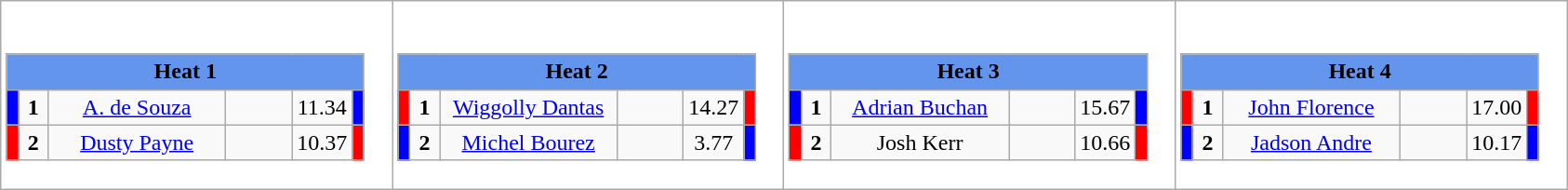<table class="wikitable" style="background:#fff;">
<tr>
<td><div><br><table class="wikitable">
<tr>
<td colspan="6"  style="text-align:center; background:#6495ed;"><strong>Heat 1</strong></td>
</tr>
<tr>
<td style="width:01px; background: #00f;"></td>
<td style="width:14px; text-align:center;"><strong>1</strong></td>
<td style="width:120px; text-align:center;"><a href='#'>A. de Souza</a></td>
<td style="width:40px; text-align:center;"></td>
<td style="width:20px; text-align:center;">11.34</td>
<td style="width:01px; background: #00f;"></td>
</tr>
<tr>
<td style="width:01px; background: #f00;"></td>
<td style="width:14px; text-align:center;"><strong>2</strong></td>
<td style="width:120px; text-align:center;"><a href='#'>Dusty Payne</a></td>
<td style="width:40px; text-align:center;"></td>
<td style="width:20px; text-align:center;">10.37</td>
<td style="width:01px; background: #f00;"></td>
</tr>
</table>
</div></td>
<td><div><br><table class="wikitable">
<tr>
<td colspan="6"  style="text-align:center; background:#6495ed;"><strong>Heat 2</strong></td>
</tr>
<tr>
<td style="width:01px; background: #f00;"></td>
<td style="width:14px; text-align:center;"><strong>1</strong></td>
<td style="width:120px; text-align:center;"><a href='#'>Wiggolly Dantas</a></td>
<td style="width:40px; text-align:center;"></td>
<td style="width:20px; text-align:center;">14.27</td>
<td style="width:01px; background: #f00;"></td>
</tr>
<tr>
<td style="width:01px; background: #00f;"></td>
<td style="width:14px; text-align:center;"><strong>2</strong></td>
<td style="width:120px; text-align:center;"><a href='#'>Michel Bourez</a></td>
<td style="width:40px; text-align:center;"></td>
<td style="width:20px; text-align:center;">3.77</td>
<td style="width:01px; background: #00f;"></td>
</tr>
</table>
</div></td>
<td><div><br><table class="wikitable">
<tr>
<td colspan="6"  style="text-align:center; background:#6495ed;"><strong>Heat 3</strong></td>
</tr>
<tr>
<td style="width:01px; background: #00f;"></td>
<td style="width:14px; text-align:center;"><strong>1</strong></td>
<td style="width:120px; text-align:center;"><a href='#'>Adrian Buchan</a></td>
<td style="width:40px; text-align:center;"></td>
<td style="width:20px; text-align:center;">15.67</td>
<td style="width:01px; background: #00f;"></td>
</tr>
<tr>
<td style="width:01px; background: #f00;"></td>
<td style="width:14px; text-align:center;"><strong>2</strong></td>
<td style="width:120px; text-align:center;">Josh Kerr</td>
<td style="width:40px; text-align:center;"></td>
<td style="width:20px; text-align:center;">10.66</td>
<td style="width:01px; background: #f00;"></td>
</tr>
</table>
</div></td>
<td><div><br><table class="wikitable">
<tr>
<td colspan="6"  style="text-align:center; background:#6495ed;"><strong>Heat 4</strong></td>
</tr>
<tr>
<td style="width:01px; background: #f00;"></td>
<td style="width:14px; text-align:center;"><strong>1</strong></td>
<td style="width:120px; text-align:center;"><a href='#'>John Florence</a></td>
<td style="width:40px; text-align:center;"></td>
<td style="width:20px; text-align:center;">17.00</td>
<td style="width:01px; background: #f00;"></td>
</tr>
<tr>
<td style="width:01px; background: #00f;"></td>
<td style="width:14px; text-align:center;"><strong>2</strong></td>
<td style="width:120px; text-align:center;"><a href='#'>Jadson Andre</a></td>
<td style="width:40px; text-align:center;"></td>
<td style="width:20px; text-align:center;">10.17</td>
<td style="width:01px; background: #00f;"></td>
</tr>
</table>
</div></td>
</tr>
</table>
